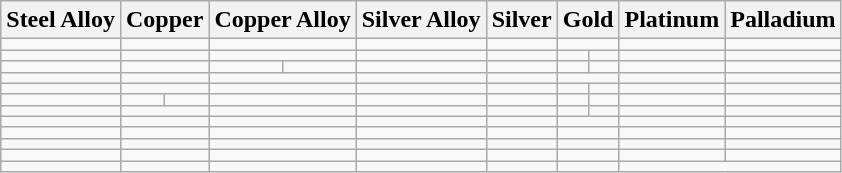<table class="wikitable">
<tr>
<th>Steel Alloy</th>
<th colspan="2">Copper</th>
<th colspan="2">Copper Alloy</th>
<th>Silver Alloy</th>
<th>Silver</th>
<th colspan="2">Gold</th>
<th>Platinum</th>
<th>Palladium</th>
</tr>
<tr>
<td></td>
<td colspan="2"></td>
<td colspan="2"></td>
<td></td>
<td></td>
<td colspan="2"></td>
<td></td>
<td></td>
</tr>
<tr>
<td></td>
<td colspan="2"></td>
<td colspan="2"></td>
<td></td>
<td></td>
<td></td>
<td></td>
<td></td>
<td></td>
</tr>
<tr>
<td></td>
<td colspan="2"></td>
<td></td>
<td></td>
<td></td>
<td></td>
<td></td>
<td></td>
<td></td>
<td></td>
</tr>
<tr>
<td></td>
<td colspan="2"></td>
<td colspan="2"> </td>
<td></td>
<td></td>
<td colspan="2"></td>
<td></td>
<td></td>
</tr>
<tr>
<td></td>
<td colspan="2"></td>
<td colspan="2"></td>
<td></td>
<td></td>
<td></td>
<td></td>
<td></td>
<td></td>
</tr>
<tr>
<td></td>
<td></td>
<td></td>
<td colspan="2"></td>
<td></td>
<td></td>
<td></td>
<td></td>
<td></td>
</tr>
<tr>
<td></td>
<td colspan="2"></td>
<td colspan="2"> </td>
<td></td>
<td></td>
<td></td>
<td></td>
<td></td>
<td></td>
</tr>
<tr>
<td></td>
<td colspan="2"></td>
<td colspan="2"></td>
<td></td>
<td></td>
<td colspan="2"></td>
<td></td>
<td></td>
</tr>
<tr>
<td></td>
<td colspan="2"></td>
<td colspan="2"></td>
<td></td>
<td></td>
<td colspan="2"></td>
<td></td>
<td></td>
</tr>
<tr>
<td></td>
<td colspan="2"></td>
<td colspan="2"></td>
<td></td>
<td></td>
<td colspan="2"></td>
<td></td>
<td></td>
</tr>
<tr>
<td></td>
<td colspan="2"></td>
<td colspan="2"></td>
<td></td>
<td></td>
<td colspan="2"></td>
<td></td>
<td></td>
</tr>
<tr>
<td></td>
<td colspan="2"></td>
<td colspan="2"></td>
<td></td>
<td></td>
<td colspan="2"></td>
<td colspan="2"></td>
</tr>
</table>
